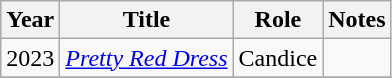<table class="wikitable">
<tr>
<th>Year</th>
<th>Title</th>
<th>Role</th>
<th>Notes</th>
</tr>
<tr>
<td>2023</td>
<td><em><a href='#'>Pretty Red Dress</a></em></td>
<td>Candice</td>
<td></td>
</tr>
<tr>
</tr>
</table>
